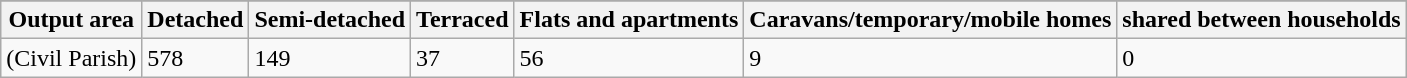<table class="wikitable">
<tr>
</tr>
<tr>
<th>Output area</th>
<th>Detached</th>
<th>Semi-detached</th>
<th>Terraced</th>
<th>Flats and apartments</th>
<th>Caravans/temporary/mobile homes</th>
<th>shared between households</th>
</tr>
<tr>
<td>(Civil Parish)</td>
<td>578</td>
<td>149</td>
<td>37</td>
<td>56</td>
<td>9</td>
<td>0</td>
</tr>
</table>
